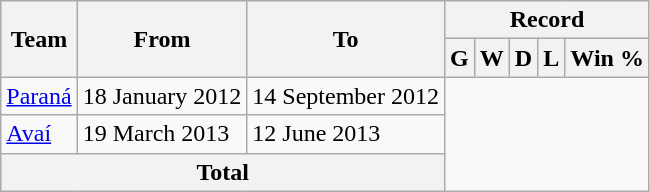<table class="wikitable" style="text-align: center">
<tr>
<th rowspan="2">Team</th>
<th rowspan="2">From</th>
<th rowspan="2">To</th>
<th colspan="5">Record</th>
</tr>
<tr>
<th>G</th>
<th>W</th>
<th>D</th>
<th>L</th>
<th>Win %</th>
</tr>
<tr>
<td align=left><a href='#'>Paraná</a></td>
<td align=left>18 January 2012</td>
<td align=left>14 September 2012<br></td>
</tr>
<tr>
<td align=left><a href='#'>Avaí</a></td>
<td align=left>19 March 2013</td>
<td align=left>12 June 2013<br></td>
</tr>
<tr>
<th colspan="3">Total<br></th>
</tr>
</table>
